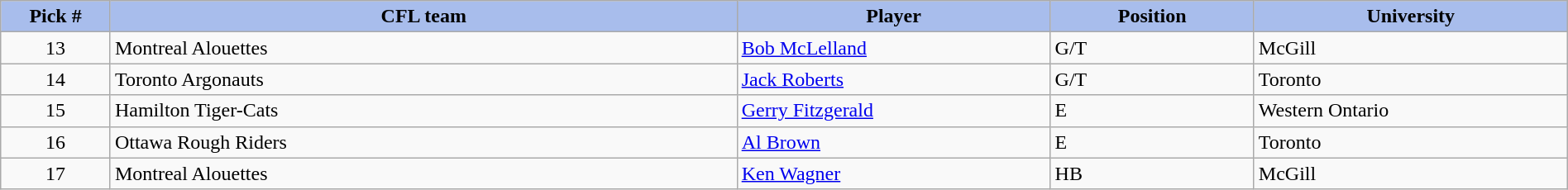<table class="wikitable" style="width: 100%">
<tr>
<th style="background:#A8BDEC;" width=7%>Pick #</th>
<th width=40% style="background:#A8BDEC;">CFL team</th>
<th width=20% style="background:#A8BDEC;">Player</th>
<th width=13% style="background:#A8BDEC;">Position</th>
<th width=20% style="background:#A8BDEC;">University</th>
</tr>
<tr>
<td align=center>13</td>
<td>Montreal Alouettes</td>
<td><a href='#'>Bob McLelland</a></td>
<td>G/T</td>
<td>McGill</td>
</tr>
<tr>
<td align=center>14</td>
<td>Toronto Argonauts</td>
<td><a href='#'>Jack Roberts</a></td>
<td>G/T</td>
<td>Toronto</td>
</tr>
<tr>
<td align=center>15</td>
<td>Hamilton Tiger-Cats</td>
<td><a href='#'>Gerry Fitzgerald</a></td>
<td>E</td>
<td>Western Ontario</td>
</tr>
<tr>
<td align=center>16</td>
<td>Ottawa Rough Riders</td>
<td><a href='#'>Al Brown</a></td>
<td>E</td>
<td>Toronto</td>
</tr>
<tr>
<td align=center>17</td>
<td>Montreal Alouettes</td>
<td><a href='#'>Ken Wagner</a></td>
<td>HB</td>
<td>McGill</td>
</tr>
</table>
